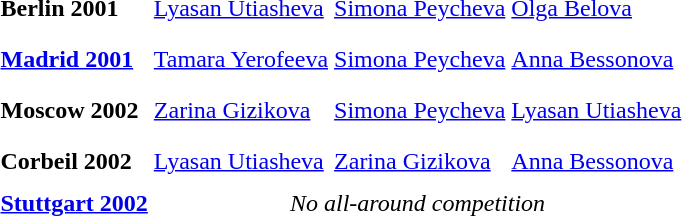<table>
<tr>
<th scope=row style="text-align:left">Berlin 2001 </th>
<td style="height:30px;"> <a href='#'>Lyasan Utiasheva</a></td>
<td style="height:30px;"> <a href='#'>Simona Peycheva</a></td>
<td style="height:30px;"> <a href='#'>Olga Belova</a></td>
</tr>
<tr>
<th scope=row style="text-align:left"><a href='#'>Madrid 2001</a></th>
<td style="height:30px;"> <a href='#'>Tamara Yerofeeva</a></td>
<td style="height:30px;"> <a href='#'>Simona Peycheva</a></td>
<td style="height:30px;"> <a href='#'>Anna Bessonova</a></td>
</tr>
<tr>
<th scope=row style="text-align:left">Moscow 2002 </th>
<td style="height:30px;"> <a href='#'>Zarina Gizikova</a></td>
<td style="height:30px;"> <a href='#'>Simona Peycheva</a></td>
<td style="height:30px;"> <a href='#'>Lyasan Utiasheva</a></td>
</tr>
<tr>
<th scope=row style="text-align:left">Corbeil 2002 </th>
<td style="height:30px;"> <a href='#'>Lyasan Utiasheva</a></td>
<td style="height:30px;"> <a href='#'>Zarina Gizikova</a></td>
<td style="height:30px;"> <a href='#'>Anna Bessonova</a></td>
</tr>
<tr>
<th scope=row style="text-align:left"><a href='#'>Stuttgart 2002</a></th>
<td colspan=3 align=center><em>No all-around competition</em></td>
</tr>
</table>
